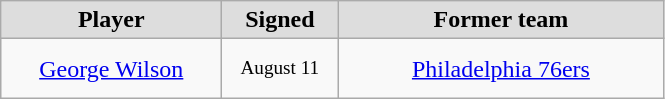<table class="wikitable" style="text-align: center">
<tr align="center"  bgcolor="#dddddd">
<td style="width:140px"><strong>Player</strong></td>
<td style="width:70px"><strong>Signed</strong></td>
<td style="width:210px"><strong>Former team</strong></td>
</tr>
<tr style="height:40px">
<td><a href='#'>George Wilson</a></td>
<td style="font-size: 80%">August 11</td>
<td><a href='#'>Philadelphia 76ers</a></td>
</tr>
</table>
